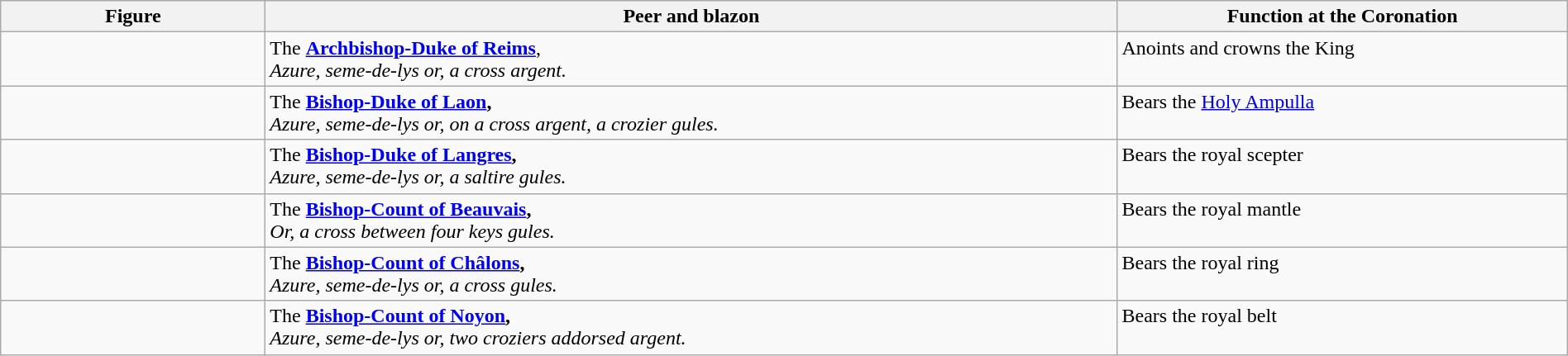<table class="wikitable" width="100%">
<tr>
<th width="206">Figure</th>
<th>Peer and blazon</th>
<th>Function at the Coronation</th>
</tr>
<tr valign=top>
<td align=center></td>
<td>The <strong><a href='#'>Archbishop-Duke of Reims</a></strong>,<br><em>Azure, seme-de-lys or, a cross argent.</em></td>
<td>Anoints and crowns the King</td>
</tr>
<tr valign=top>
<td align=center></td>
<td>The <strong><a href='#'>Bishop-Duke of Laon</a>, </strong><br><em>Azure, seme-de-lys or, on a cross argent, a crozier gules.</em></td>
<td>Bears the <a href='#'>Holy Ampulla</a></td>
</tr>
<tr valign=top>
<td align=center></td>
<td>The <strong><a href='#'>Bishop-Duke of Langres</a>, </strong><br><em>Azure, seme-de-lys or, a saltire gules.</em></td>
<td>Bears the royal scepter</td>
</tr>
<tr valign=top>
<td align=center></td>
<td>The <strong><a href='#'>Bishop-Count of Beauvais</a>, </strong><br><em>Or, a cross between four keys gules.</em></td>
<td>Bears the royal mantle</td>
</tr>
<tr valign=top>
<td align=center></td>
<td>The <strong><a href='#'>Bishop-Count of Châlons</a>, </strong><br><em>Azure, seme-de-lys or, a cross gules.</em></td>
<td>Bears the royal ring</td>
</tr>
<tr valign=top>
<td align=center></td>
<td>The <strong><a href='#'>Bishop-Count of Noyon</a>, </strong><br><em>Azure, seme-de-lys or, two croziers addorsed argent.</em></td>
<td>Bears the royal belt</td>
</tr>
</table>
